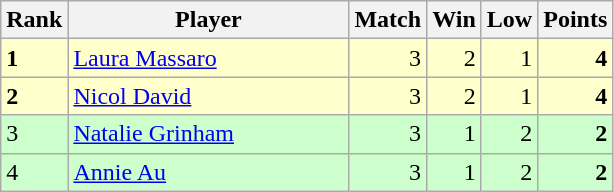<table class="wikitable">
<tr>
<th width=20>Rank</th>
<th width=180>Player</th>
<th width=20>Match</th>
<th width=20>Win</th>
<th width=20>Low</th>
<th width=20>Points</th>
</tr>
<tr style="text-align:right; background:#ffc;">
<td align="left"><strong>1</strong></td>
<td style="text-align:left;"> <a href='#'>Laura Massaro</a></td>
<td>3</td>
<td>2</td>
<td>1</td>
<td><strong>4</strong></td>
</tr>
<tr style="text-align:right; background:#ffc;">
<td align="left"><strong>2</strong></td>
<td style="text-align:left;"> <a href='#'>Nicol David</a></td>
<td>3</td>
<td>2</td>
<td>1</td>
<td><strong>4</strong></td>
</tr>
<tr style="text-align:right; background:#cfc;">
<td align="left">3</td>
<td style="text-align:left;"> <a href='#'>Natalie Grinham</a></td>
<td>3</td>
<td>1</td>
<td>2</td>
<td><strong>2</strong></td>
</tr>
<tr style="text-align:right; background:#cfc;">
<td align="left">4</td>
<td style="text-align:left;"> <a href='#'>Annie Au</a></td>
<td>3</td>
<td>1</td>
<td>2</td>
<td><strong>2</strong></td>
</tr>
</table>
